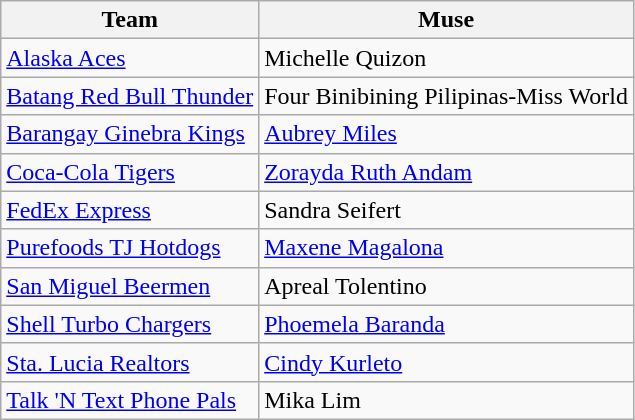<table class="wikitable sortable sortable">
<tr>
<th style= style="width:45%;">Team</th>
<th style= style="width:55%;">Muse</th>
</tr>
<tr>
<td><a href='#'>Alaska Aces</a></td>
<td>Michelle Quizon</td>
</tr>
<tr>
<td><a href='#'>Batang Red Bull Thunder</a></td>
<td>Four Binibining Pilipinas-Miss World</td>
</tr>
<tr>
<td><a href='#'>Barangay Ginebra Kings</a></td>
<td><a href='#'>Aubrey Miles</a></td>
</tr>
<tr>
<td><a href='#'>Coca-Cola Tigers</a></td>
<td><a href='#'>Zorayda Ruth Andam</a></td>
</tr>
<tr>
<td><a href='#'>FedEx Express</a></td>
<td>Sandra Seifert</td>
</tr>
<tr>
<td><a href='#'>Purefoods TJ Hotdogs</a></td>
<td><a href='#'>Maxene Magalona</a></td>
</tr>
<tr>
<td><a href='#'>San Miguel Beermen</a></td>
<td>Apreal Tolentino</td>
</tr>
<tr>
<td><a href='#'>Shell Turbo Chargers</a></td>
<td><a href='#'>Phoemela Baranda</a></td>
</tr>
<tr>
<td><a href='#'>Sta. Lucia Realtors</a></td>
<td><a href='#'>Cindy Kurleto</a></td>
</tr>
<tr>
<td><a href='#'>Talk 'N Text Phone Pals</a></td>
<td>Mika Lim</td>
</tr>
</table>
